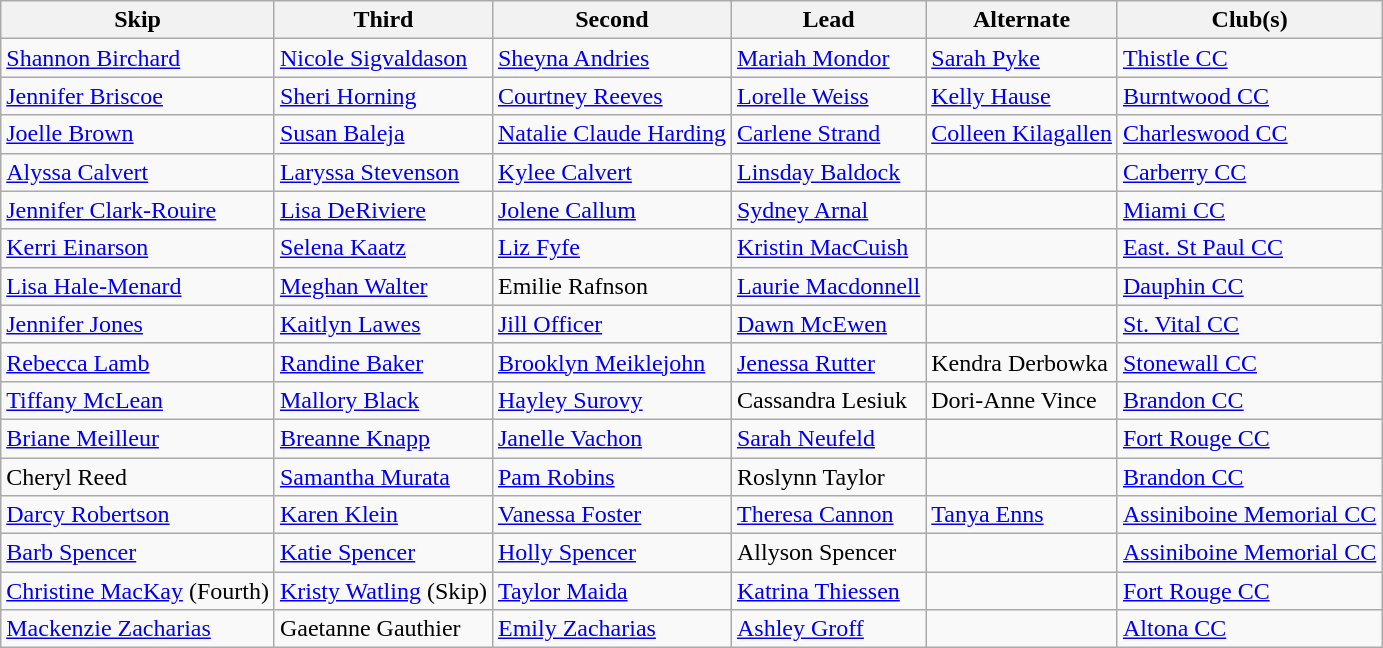<table class="wikitable">
<tr>
<th>Skip</th>
<th>Third</th>
<th>Second</th>
<th>Lead</th>
<th>Alternate</th>
<th>Club(s)</th>
</tr>
<tr>
<td><a href='#'>Shannon Birchard</a></td>
<td><a href='#'>Nicole Sigvaldason</a></td>
<td><a href='#'>Sheyna Andries</a></td>
<td><a href='#'>Mariah Mondor</a></td>
<td><a href='#'>Sarah Pyke</a></td>
<td><a href='#'>Thistle CC</a></td>
</tr>
<tr>
<td><a href='#'>Jennifer Briscoe</a></td>
<td><a href='#'>Sheri Horning</a></td>
<td><a href='#'>Courtney Reeves</a></td>
<td><a href='#'>Lorelle Weiss</a></td>
<td><a href='#'>Kelly Hause</a></td>
<td><a href='#'>Burntwood CC</a></td>
</tr>
<tr>
<td><a href='#'>Joelle Brown</a></td>
<td><a href='#'>Susan Baleja</a></td>
<td><a href='#'>Natalie Claude Harding</a></td>
<td><a href='#'>Carlene Strand</a></td>
<td><a href='#'>Colleen Kilagallen</a></td>
<td><a href='#'>Charleswood CC</a></td>
</tr>
<tr>
<td><a href='#'>Alyssa Calvert</a></td>
<td><a href='#'>Laryssa Stevenson</a></td>
<td><a href='#'>Kylee Calvert</a></td>
<td><a href='#'>Linsday Baldock</a></td>
<td></td>
<td><a href='#'>Carberry CC</a></td>
</tr>
<tr>
<td><a href='#'>Jennifer Clark-Rouire</a></td>
<td><a href='#'>Lisa DeRiviere</a></td>
<td><a href='#'>Jolene Callum</a></td>
<td><a href='#'>Sydney Arnal</a></td>
<td></td>
<td><a href='#'>Miami CC</a></td>
</tr>
<tr>
<td><a href='#'>Kerri Einarson</a></td>
<td><a href='#'>Selena Kaatz</a></td>
<td><a href='#'>Liz Fyfe</a></td>
<td><a href='#'>Kristin MacCuish</a></td>
<td></td>
<td><a href='#'>East. St Paul CC</a></td>
</tr>
<tr>
<td><a href='#'>Lisa Hale-Menard</a></td>
<td><a href='#'>Meghan Walter</a></td>
<td>Emilie Rafnson</td>
<td><a href='#'>Laurie Macdonnell</a></td>
<td></td>
<td><a href='#'>Dauphin CC</a></td>
</tr>
<tr>
<td><a href='#'>Jennifer Jones</a></td>
<td><a href='#'>Kaitlyn Lawes</a></td>
<td><a href='#'>Jill Officer</a></td>
<td><a href='#'>Dawn McEwen</a></td>
<td></td>
<td><a href='#'>St. Vital CC</a></td>
</tr>
<tr>
<td><a href='#'>Rebecca Lamb</a></td>
<td><a href='#'>Randine Baker</a></td>
<td><a href='#'>Brooklyn Meiklejohn</a></td>
<td><a href='#'>Jenessa Rutter</a></td>
<td>Kendra Derbowka</td>
<td><a href='#'>Stonewall CC</a></td>
</tr>
<tr>
<td><a href='#'>Tiffany McLean</a></td>
<td><a href='#'>Mallory Black</a></td>
<td><a href='#'>Hayley Surovy</a></td>
<td>Cassandra Lesiuk</td>
<td>Dori-Anne Vince</td>
<td><a href='#'>Brandon CC</a></td>
</tr>
<tr>
<td><a href='#'>Briane Meilleur</a></td>
<td><a href='#'>Breanne Knapp</a></td>
<td><a href='#'>Janelle Vachon</a></td>
<td><a href='#'>Sarah Neufeld</a></td>
<td></td>
<td><a href='#'>Fort Rouge CC</a></td>
</tr>
<tr>
<td>Cheryl Reed</td>
<td><a href='#'>Samantha Murata</a></td>
<td><a href='#'>Pam Robins</a></td>
<td>Roslynn Taylor</td>
<td></td>
<td><a href='#'>Brandon CC</a></td>
</tr>
<tr>
<td><a href='#'>Darcy Robertson</a></td>
<td><a href='#'>Karen Klein</a></td>
<td><a href='#'>Vanessa Foster</a></td>
<td><a href='#'>Theresa Cannon</a></td>
<td><a href='#'>Tanya Enns</a></td>
<td><a href='#'>Assiniboine Memorial CC</a></td>
</tr>
<tr>
<td><a href='#'>Barb Spencer</a></td>
<td><a href='#'>Katie Spencer</a></td>
<td><a href='#'>Holly Spencer</a></td>
<td>Allyson Spencer</td>
<td></td>
<td><a href='#'>Assiniboine Memorial CC</a></td>
</tr>
<tr>
<td><a href='#'>Christine MacKay</a> (Fourth)</td>
<td><a href='#'>Kristy Watling</a> (Skip)</td>
<td><a href='#'>Taylor Maida</a></td>
<td><a href='#'>Katrina Thiessen</a></td>
<td></td>
<td><a href='#'>Fort Rouge CC</a></td>
</tr>
<tr>
<td><a href='#'>Mackenzie Zacharias</a></td>
<td>Gaetanne Gauthier</td>
<td><a href='#'>Emily Zacharias</a></td>
<td><a href='#'>Ashley Groff</a></td>
<td></td>
<td><a href='#'>Altona CC</a></td>
</tr>
</table>
